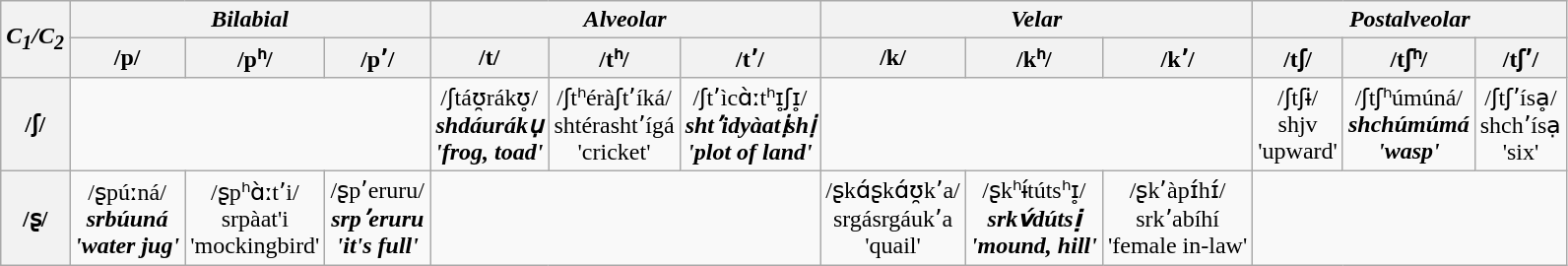<table class="wikitable">
<tr>
<th rowspan="2"><em>C<sub>1</sub>/C<sub>2</sub></em></th>
<th colspan="3"><em>Bilabial</em></th>
<th colspan="3"><em>Alveolar</em></th>
<th colspan="3"><em>Velar</em></th>
<th colspan="3"><em>Postalveolar</em></th>
</tr>
<tr>
<th>/p/</th>
<th>/pʰ/</th>
<th>/pʼ/</th>
<th>/t/</th>
<th>/tʰ/</th>
<th>/tʼ/</th>
<th>/k/</th>
<th>/kʰ/</th>
<th>/kʼ/</th>
<th>/tʃ/</th>
<th>/tʃʰ/</th>
<th>/tʃʼ/</th>
</tr>
<tr style="text-align:center;">
<th>/ʃ/</th>
<td colspan="3"></td>
<td>/ʃtáʊ̯rákʊ̥/<br><strong><em>shd<strong>áurákụ<em><br>'frog, toad'</td>
<td>/ʃtʰéràʃtʼíká/<br></em></strong>sht</strong>érashtʼígá</em><br>'cricket'</td>
<td>/ʃtʼìcɑ̀ːtʰɪ̥ʃɪ̥/<br><strong><em>shtʼ<strong>idyàatịshị<em><br>'plot of land'</td>
<td colspan="3"></td>
<td>/ʃtʃɨ/<br></em></strong>shj</strong>v</em><br>'upward'</td>
<td>/ʃtʃʰúmúná/<br><strong><em>shch<strong>úmúmá<em><br>'wasp'</td>
<td>/ʃtʃʼísḁ/<br></em></strong>shchʼ</strong>ísạ</em><br>'six'</td>
</tr>
<tr style="text-align:center;">
<th>/ʂ/</th>
<td>/ʂpúːná/<br><strong><em>srb<strong>úuná<em><br>'water jug'</td>
<td>/ʂpʰɑ̀ːtʼi/<br></em></strong>srp</strong>àat'i</em><br>'mockingbird'</td>
<td>/ʂpʼeruru/<br><strong><em>srpʼ<strong>eruru<em><br>'it's full'</td>
<td colspan="3"></td>
<td>/ʂkɑ́ʂkɑ́ʊ̯kʼa/<br></em></strong>srg</strong>ásrgáukʼa</em><br>'quail'</td>
<td>/ʂkʰɨ́tútsʰɪ̥/<br><strong><em>srk<strong>v́dútsị<em><br>'mound, hill'</td>
<td>/ʂkʼàpɪ́hɪ́/<br></em></strong>srkʼ</strong>abíhí</em><br>'female in-law'</td>
<td colspan="3"></td>
</tr>
</table>
